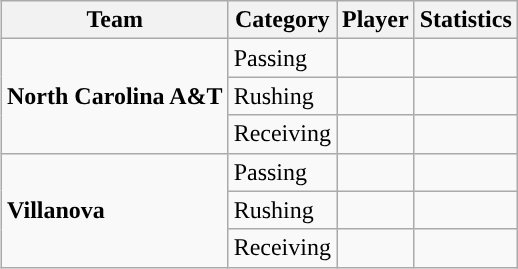<table class="wikitable" style="float: right;">
<tr>
<th>Team</th>
<th>Category</th>
<th>Player</th>
<th>Statistics</th>
</tr>
<tr>
<td rowspan=3><strong>North Carolina A&T</strong></td>
<td>Passing</td>
<td></td>
<td></td>
</tr>
<tr>
<td>Rushing</td>
<td></td>
<td></td>
</tr>
<tr>
<td>Receiving</td>
<td></td>
<td></td>
</tr>
<tr>
<td rowspan=3><strong>Villanova</strong></td>
<td>Passing</td>
<td></td>
<td></td>
</tr>
<tr>
<td>Rushing</td>
<td></td>
<td></td>
</tr>
<tr>
<td>Receiving</td>
<td></td>
<td></td>
</tr>
</table>
